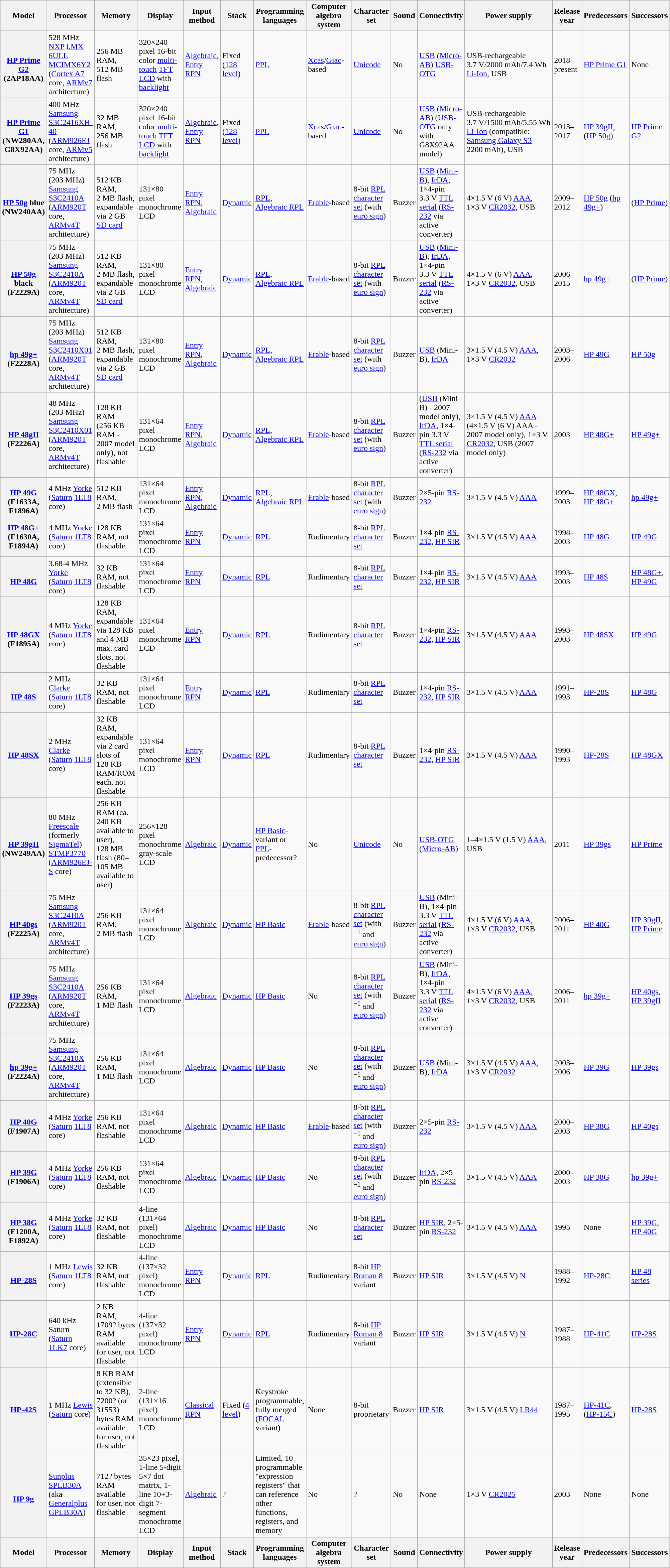<table class="wikitable sortable">
<tr>
<th>Model</th>
<th>Processor</th>
<th>Memory</th>
<th>Display</th>
<th>Input method</th>
<th>Stack</th>
<th>Programming languages</th>
<th>Computer algebra system</th>
<th>Character set</th>
<th>Sound</th>
<th>Connectivity</th>
<th>Power supply</th>
<th>Release year</th>
<th>Predecessors</th>
<th>Successors</th>
</tr>
<tr>
<th><br><a href='#'>HP Prime G2</a> (2AP18AA)</th>
<td>528 MHz <a href='#'>NXP</a> <a href='#'>i.MX 6ULL</a> <a href='#'>MCIMX6Y2</a> (<a href='#'>Cortex A7</a> core, <a href='#'>ARMv7</a> architecture)</td>
<td>256 MB RAM, 512 MB flash</td>
<td>320×240 pixel 16-bit color <a href='#'>multi-touch</a> <a href='#'>TFT LCD</a> with <a href='#'>backlight</a></td>
<td><a href='#'>Algebraic</a>, <a href='#'>Entry RPN</a></td>
<td>Fixed (<a href='#'>128 level</a>)</td>
<td><a href='#'>PPL</a></td>
<td><a href='#'>Xcas</a>/<a href='#'>Giac</a>-based</td>
<td><a href='#'>Unicode</a></td>
<td>No</td>
<td><a href='#'>USB</a> (<a href='#'>Micro-AB</a>) <a href='#'>USB-OTG</a></td>
<td>USB-rechargeable 3.7 V/2000 mAh/7.4 Wh <a href='#'>Li-Ion</a>, USB</td>
<td>2018–present</td>
<td><a href='#'>HP Prime G1</a></td>
<td>None</td>
</tr>
<tr>
<th><br><a href='#'>HP Prime G1</a> (NW280AA, G8X92AA)</th>
<td>400 MHz <a href='#'>Samsung</a> <a href='#'>S3C2416XH-40</a> (<a href='#'>ARM926EJ</a> core, <a href='#'>ARMv5</a> architecture)</td>
<td>32 MB RAM, 256 MB flash</td>
<td>320×240 pixel 16-bit color <a href='#'>multi-touch</a> <a href='#'>TFT LCD</a> with <a href='#'>backlight</a></td>
<td><a href='#'>Algebraic</a>, <a href='#'>Entry RPN</a></td>
<td>Fixed (<a href='#'>128 level</a>)</td>
<td><a href='#'>PPL</a></td>
<td><a href='#'>Xcas</a>/<a href='#'>Giac</a>-based</td>
<td><a href='#'>Unicode</a></td>
<td>No</td>
<td><a href='#'>USB</a> (<a href='#'>Micro-AB</a>) (<a href='#'>USB-OTG</a> only with G8X92AA model)</td>
<td>USB-rechargeable 3.7 V/1500 mAh/5.55 Wh <a href='#'>Li-Ion</a> (compatible: <a href='#'>Samsung Galaxy S3</a> 2200 mAh), USB</td>
<td>2013–2017</td>
<td><a href='#'>HP 39gII</a>, (<a href='#'>HP 50g</a>)</td>
<td><a href='#'>HP Prime G2</a></td>
</tr>
<tr>
<th><br><a href='#'>HP 50g</a> blue (NW240AA)</th>
<td>75 MHz (203 MHz) <a href='#'>Samsung</a> <a href='#'>S3C2410A</a> (<a href='#'>ARM920T</a> core, <a href='#'>ARMv4T</a> architecture)</td>
<td>512 KB RAM, 2 MB flash, expandable via 2 GB <a href='#'>SD card</a></td>
<td>131×80 pixel monochrome LCD</td>
<td><a href='#'>Entry RPN</a>, <a href='#'>Algebraic</a></td>
<td><a href='#'>Dynamic</a></td>
<td><a href='#'>RPL</a>, <a href='#'>Algebraic RPL</a></td>
<td><a href='#'>Erable</a>-based</td>
<td>8-bit <a href='#'>RPL character set</a> (with <a href='#'>euro sign</a>)</td>
<td>Buzzer</td>
<td><a href='#'>USB</a> (<a href='#'>Mini-B</a>), <a href='#'>IrDA</a>, 1×4-pin 3.3 V <a href='#'>TTL serial</a> (<a href='#'>RS-232</a> via active converter)</td>
<td>4×1.5 V (6 V) <a href='#'>AAA</a>, 1×3 V <a href='#'>CR2032</a>, USB</td>
<td>2009–2012</td>
<td><a href='#'>HP 50g</a> (<a href='#'>hp 49g+</a>)</td>
<td>(<a href='#'>HP Prime</a>)</td>
</tr>
<tr>
<th><br><a href='#'>HP 50g</a> black (F2229A)</th>
<td>75 MHz (203 MHz) <a href='#'>Samsung</a> <a href='#'>S3C2410A</a> (<a href='#'>ARM920T</a> core, <a href='#'>ARMv4T</a> architecture)</td>
<td>512 KB RAM, 2 MB flash, expandable via 2 GB <a href='#'>SD card</a></td>
<td>131×80 pixel monochrome LCD</td>
<td><a href='#'>Entry RPN</a>, <a href='#'>Algebraic</a></td>
<td><a href='#'>Dynamic</a></td>
<td><a href='#'>RPL</a>, <a href='#'>Algebraic RPL</a></td>
<td><a href='#'>Erable</a>-based</td>
<td>8-bit <a href='#'>RPL character set</a> (with <a href='#'>euro sign</a>)</td>
<td>Buzzer</td>
<td><a href='#'>USB</a> (<a href='#'>Mini-B</a>), <a href='#'>IrDA</a>, 1×4-pin 3.3 V <a href='#'>TTL serial</a> (<a href='#'>RS-232</a> via active converter)</td>
<td>4×1.5 V (6 V) <a href='#'>AAA</a>, 1×3 V <a href='#'>CR2032</a>, USB</td>
<td>2006–2015</td>
<td><a href='#'>hp 49g+</a></td>
<td>(<a href='#'>HP Prime</a>)</td>
</tr>
<tr>
<th><br><a href='#'>hp 49g+</a> (F2228A)</th>
<td>75 MHz (203 MHz) <a href='#'>Samsung</a> <a href='#'>S3C2410X01</a> (<a href='#'>ARM920T</a> core, <a href='#'>ARMv4T</a> architecture)</td>
<td>512 KB RAM, 2 MB flash, expandable via 2 GB <a href='#'>SD card</a></td>
<td>131×80 pixel monochrome LCD</td>
<td><a href='#'>Entry RPN</a>, <a href='#'>Algebraic</a></td>
<td><a href='#'>Dynamic</a></td>
<td><a href='#'>RPL</a>, <a href='#'>Algebraic RPL</a></td>
<td><a href='#'>Erable</a>-based</td>
<td>8-bit <a href='#'>RPL character set</a> (with <a href='#'>euro sign</a>)</td>
<td>Buzzer</td>
<td><a href='#'>USB</a> (Mini-B), <a href='#'>IrDA</a></td>
<td>3×1.5 V (4.5 V) <a href='#'>AAA</a>, 1×3 V <a href='#'>CR2032</a></td>
<td>2003–2006</td>
<td><a href='#'>HP 49G</a></td>
<td><a href='#'>HP 50g</a></td>
</tr>
<tr>
<th><br><a href='#'>HP 48gII</a> (F2226A)</th>
<td>48 MHz (203 MHz) <a href='#'>Samsung</a> <a href='#'>S3C2410X01</a> (<a href='#'>ARM920T</a> core, <a href='#'>ARMv4T</a> architecture)</td>
<td>128 KB RAM (256 KB RAM - 2007 model only), not flashable</td>
<td>131×64 pixel monochrome LCD</td>
<td><a href='#'>Entry RPN</a>, <a href='#'>Algebraic</a></td>
<td><a href='#'>Dynamic</a></td>
<td><a href='#'>RPL</a>, <a href='#'>Algebraic RPL</a></td>
<td><a href='#'>Erable</a>-based</td>
<td>8-bit <a href='#'>RPL character set</a> (with <a href='#'>euro sign</a>)</td>
<td>Buzzer</td>
<td>(<a href='#'>USB</a> (Mini-B) - 2007 model only), <a href='#'>IrDA</a>, 1×4-pin 3.3 V <a href='#'>TTL serial</a> (<a href='#'>RS-232</a> via active converter)</td>
<td>3×1.5 V (4.5 V) <a href='#'>AAA</a> (4×1.5 V (6 V) AAA - 2007 model only), 1×3 V <a href='#'>CR2032</a>, USB (2007 model only)</td>
<td>2003</td>
<td><a href='#'>HP 48G+</a></td>
<td><a href='#'>HP 49g+</a></td>
</tr>
<tr>
<th><br><a href='#'>HP 49G</a> (F1633A, F1896A)</th>
<td>4 MHz <a href='#'>Yorke</a> (<a href='#'>Saturn</a> <a href='#'>1LT8</a> core)</td>
<td>512 KB RAM, 2 MB flash</td>
<td>131×64 pixel monochrome LCD</td>
<td><a href='#'>Entry RPN</a>, <a href='#'>Algebraic</a></td>
<td><a href='#'>Dynamic</a></td>
<td><a href='#'>RPL</a>, <a href='#'>Algebraic RPL</a></td>
<td><a href='#'>Erable</a>-based</td>
<td>8-bit <a href='#'>RPL character set</a> (with <a href='#'>euro sign</a>)</td>
<td>Buzzer</td>
<td>2×5-pin <a href='#'>RS-232</a></td>
<td>3×1.5 V (4.5 V) <a href='#'>AAA</a></td>
<td>1999–2003</td>
<td><a href='#'>HP 48GX</a>, <a href='#'>HP 48G+</a></td>
<td><a href='#'>hp 49g+</a></td>
</tr>
<tr>
<th><a href='#'>HP 48G+</a> (F1630A, F1894A)</th>
<td>4 MHz <a href='#'>Yorke</a> (<a href='#'>Saturn</a> <a href='#'>1LT8</a> core)</td>
<td>128 KB RAM, not flashable</td>
<td>131×64 pixel monochrome LCD</td>
<td><a href='#'>Entry RPN</a></td>
<td><a href='#'>Dynamic</a></td>
<td><a href='#'>RPL</a></td>
<td>Rudimentary</td>
<td>8-bit <a href='#'>RPL character set</a></td>
<td>Buzzer</td>
<td>1×4-pin <a href='#'>RS-232</a>, <a href='#'>HP SIR</a></td>
<td>3×1.5 V (4.5 V) <a href='#'>AAA</a></td>
<td>1998–2003</td>
<td><a href='#'>HP 48G</a></td>
<td><a href='#'>HP 49G</a></td>
</tr>
<tr>
<th><br><a href='#'>HP 48G</a></th>
<td>3.68-4 MHz <a href='#'>Yorke</a> (<a href='#'>Saturn</a> <a href='#'>1LT8</a> core)</td>
<td>32 KB RAM, not flashable</td>
<td>131×64 pixel monochrome LCD</td>
<td><a href='#'>Entry RPN</a></td>
<td><a href='#'>Dynamic</a></td>
<td><a href='#'>RPL</a></td>
<td>Rudimentary</td>
<td>8-bit <a href='#'>RPL character set</a></td>
<td>Buzzer</td>
<td>1×4-pin <a href='#'>RS-232</a>, <a href='#'>HP SIR</a></td>
<td>3×1.5 V (4.5 V) <a href='#'>AAA</a></td>
<td>1993–2003</td>
<td><a href='#'>HP 48S</a></td>
<td><a href='#'>HP 48G+</a>, <a href='#'>HP 49G</a></td>
</tr>
<tr>
<th><br><a href='#'>HP 48GX</a> (F1895A)</th>
<td>4 MHz <a href='#'>Yorke</a> (<a href='#'>Saturn</a> <a href='#'>1LT8</a> core)</td>
<td>128 KB RAM, expandable via 128 KB and 4 MB max. card slots, not flashable</td>
<td>131×64 pixel monochrome LCD</td>
<td><a href='#'>Entry RPN</a></td>
<td><a href='#'>Dynamic</a></td>
<td><a href='#'>RPL</a></td>
<td>Rudimentary</td>
<td>8-bit <a href='#'>RPL character set</a></td>
<td>Buzzer</td>
<td>1×4-pin <a href='#'>RS-232</a>, <a href='#'>HP SIR</a></td>
<td>3×1.5 V (4.5 V) <a href='#'>AAA</a></td>
<td>1993–2003</td>
<td><a href='#'>HP 48SX</a></td>
<td><a href='#'>HP 49G</a></td>
</tr>
<tr>
<th><br><a href='#'>HP 48S</a></th>
<td>2 MHz <a href='#'>Clarke</a> (<a href='#'>Saturn</a> <a href='#'>1LT8</a> core)</td>
<td>32 KB RAM, not flashable</td>
<td>131×64 pixel monochrome LCD</td>
<td><a href='#'>Entry RPN</a></td>
<td><a href='#'>Dynamic</a></td>
<td><a href='#'>RPL</a></td>
<td>Rudimentary</td>
<td>8-bit <a href='#'>RPL character set</a></td>
<td>Buzzer</td>
<td>1×4-pin <a href='#'>RS-232</a>, <a href='#'>HP SIR</a></td>
<td>3×1.5 V (4.5 V) <a href='#'>AAA</a></td>
<td>1991–1993</td>
<td><a href='#'>HP-28S</a></td>
<td><a href='#'>HP 48G</a></td>
</tr>
<tr>
<th><a href='#'>HP 48SX</a></th>
<td>2 MHz <a href='#'>Clarke</a> (<a href='#'>Saturn</a> <a href='#'>1LT8</a> core)</td>
<td>32 KB RAM, expandable via 2 card slots of 128 KB RAM/ROM each, not flashable</td>
<td>131×64 pixel monochrome LCD</td>
<td><a href='#'>Entry RPN</a></td>
<td><a href='#'>Dynamic</a></td>
<td><a href='#'>RPL</a></td>
<td>Rudimentary</td>
<td>8-bit <a href='#'>RPL character set</a></td>
<td>Buzzer</td>
<td>1×4-pin <a href='#'>RS-232</a>, <a href='#'>HP SIR</a></td>
<td>3×1.5 V (4.5 V) <a href='#'>AAA</a></td>
<td>1990–1993</td>
<td><a href='#'>HP-28S</a></td>
<td><a href='#'>HP 48GX</a></td>
</tr>
<tr>
<th><br><a href='#'>HP 39gII</a> (NW249AA)</th>
<td>80 MHz <a href='#'>Freescale</a> (formerly <a href='#'>SigmaTel</a>) <a href='#'>STMP3770</a> (<a href='#'>ARM926EJ-S</a> core)</td>
<td>256 KB RAM (ca. 240 KB available to user), 128 MB flash (80–105 MB available to user)</td>
<td>256×128 pixel monochrome gray-scale LCD</td>
<td><a href='#'>Algebraic</a></td>
<td><a href='#'>Dynamic</a></td>
<td><a href='#'>HP Basic</a>-variant or <a href='#'>PPL</a>-predecessor?</td>
<td>No</td>
<td><a href='#'>Unicode</a></td>
<td>No</td>
<td><a href='#'>USB-OTG</a> (<a href='#'>Micro-AB</a>)</td>
<td>1–4×1.5 V (1.5 V) <a href='#'>AAA</a>, USB</td>
<td>2011</td>
<td><a href='#'>HP 39gs</a></td>
<td><a href='#'>HP Prime</a></td>
</tr>
<tr>
<th><br><a href='#'>HP 40gs</a> (F2225A)</th>
<td>75 MHz <a href='#'>Samsung</a> <a href='#'>S3C2410A</a> (<a href='#'>ARM920T</a> core, <a href='#'>ARMv4T</a> architecture)</td>
<td>256 KB RAM, 2 MB flash</td>
<td>131×64 pixel monochrome LCD</td>
<td><a href='#'>Algebraic</a></td>
<td><a href='#'>Dynamic</a></td>
<td><a href='#'>HP Basic</a></td>
<td><a href='#'>Erable</a>-based</td>
<td>8-bit <a href='#'>RPL character set</a> (with <sup>−1</sup> and <a href='#'>euro sign</a>)</td>
<td>Buzzer</td>
<td><a href='#'>USB</a> (Mini-B), 1×4-pin 3.3 V <a href='#'>TTL serial</a> (<a href='#'>RS-232</a> via active converter)</td>
<td>4×1.5 V (6 V) <a href='#'>AAA</a>, 1×3 V <a href='#'>CR2032</a>, USB</td>
<td>2006–2011</td>
<td><a href='#'>HP 40G</a></td>
<td><a href='#'>HP 39gII</a>, <a href='#'>HP Prime</a></td>
</tr>
<tr>
<th><br><a href='#'>HP 39gs</a> (F2223A)</th>
<td>75 MHz <a href='#'>Samsung</a> <a href='#'>S3C2410A</a> (<a href='#'>ARM920T</a> core, <a href='#'>ARMv4T</a> architecture)</td>
<td>256 KB RAM, 1 MB flash</td>
<td>131×64 pixel monochrome LCD</td>
<td><a href='#'>Algebraic</a></td>
<td><a href='#'>Dynamic</a></td>
<td><a href='#'>HP Basic</a></td>
<td>No</td>
<td>8-bit <a href='#'>RPL character set</a> (with <sup>−1</sup> and <a href='#'>euro sign</a>)</td>
<td>Buzzer</td>
<td><a href='#'>USB</a> (Mini-B), <a href='#'>IrDA</a>, 1×4-pin 3.3 V <a href='#'>TTL serial</a> (<a href='#'>RS-232</a> via active converter)</td>
<td>4×1.5 V (6 V) <a href='#'>AAA</a>, 1×3 V <a href='#'>CR2032</a>, USB</td>
<td>2006–2011</td>
<td><a href='#'>hp 39g+</a></td>
<td><a href='#'>HP 40gs</a>, <a href='#'>HP 39gII</a></td>
</tr>
<tr>
<th><br><a href='#'>hp 39g+</a> (F2224A)</th>
<td>75 MHz <a href='#'>Samsung</a> <a href='#'>S3C2410X</a> (<a href='#'>ARM920T</a> core, <a href='#'>ARMv4T</a> architecture)</td>
<td>256 KB RAM, 1 MB flash</td>
<td>131×64 pixel monochrome LCD</td>
<td><a href='#'>Algebraic</a></td>
<td><a href='#'>Dynamic</a></td>
<td><a href='#'>HP Basic</a></td>
<td>No</td>
<td>8-bit <a href='#'>RPL character set</a> (with <sup>−1</sup> and <a href='#'>euro sign</a>)</td>
<td>Buzzer</td>
<td><a href='#'>USB</a> (Mini-B), <a href='#'>IrDA</a></td>
<td>3×1.5 V (4.5 V) <a href='#'>AAA</a>, 1×3 V <a href='#'>CR2032</a></td>
<td>2003–2006</td>
<td><a href='#'>HP 39G</a></td>
<td><a href='#'>HP 39gs</a></td>
</tr>
<tr>
<th><a href='#'>HP 40G</a> (F1907A)</th>
<td>4 MHz <a href='#'>Yorke</a> (<a href='#'>Saturn</a> <a href='#'>1LT8</a> core)</td>
<td>256 KB RAM, not flashable</td>
<td>131×64 pixel monochrome LCD</td>
<td><a href='#'>Algebraic</a></td>
<td><a href='#'>Dynamic</a></td>
<td><a href='#'>HP Basic</a></td>
<td><a href='#'>Erable</a>-based</td>
<td>8-bit <a href='#'>RPL character set</a> (with <sup>−1</sup> and <a href='#'>euro sign</a>)</td>
<td>Buzzer</td>
<td>2×5-pin <a href='#'>RS-232</a></td>
<td>3×1.5 V (4.5 V) <a href='#'>AAA</a></td>
<td>2000–2003</td>
<td><a href='#'>HP 38G</a></td>
<td><a href='#'>HP 40gs</a></td>
</tr>
<tr>
<th><a href='#'>HP 39G</a> (F1906A)</th>
<td>4 MHz <a href='#'>Yorke</a> (<a href='#'>Saturn</a> <a href='#'>1LT8</a> core)</td>
<td>256 KB RAM, not flashable</td>
<td>131×64 pixel monochrome LCD</td>
<td><a href='#'>Algebraic</a></td>
<td><a href='#'>Dynamic</a></td>
<td><a href='#'>HP Basic</a></td>
<td>No</td>
<td>8-bit <a href='#'>RPL character set</a> (with <sup>−1</sup> and <a href='#'>euro sign</a>)</td>
<td>Buzzer</td>
<td><a href='#'>IrDA</a>, 2×5-pin <a href='#'>RS-232</a></td>
<td>3×1.5 V (4.5 V) <a href='#'>AAA</a></td>
<td>2000–2003</td>
<td><a href='#'>HP 38G</a></td>
<td><a href='#'>hp 39g+</a></td>
</tr>
<tr>
<th><br><a href='#'>HP 38G</a> (F1200A, F1892A)</th>
<td>4 MHz <a href='#'>Yorke</a> (<a href='#'>Saturn</a> <a href='#'>1LT8</a> core)</td>
<td>32 KB RAM, not flashable</td>
<td>4-line (131×64 pixel) monochrome LCD</td>
<td><a href='#'>Algebraic</a></td>
<td><a href='#'>Dynamic</a></td>
<td><a href='#'>HP Basic</a></td>
<td>No</td>
<td>8-bit <a href='#'>RPL character set</a></td>
<td>Buzzer</td>
<td><a href='#'>HP SIR</a>, 2×5-pin <a href='#'>RS-232</a></td>
<td>3×1.5 V (4.5 V) <a href='#'>AAA</a></td>
<td>1995</td>
<td>None</td>
<td><a href='#'>HP 39G</a>, <a href='#'>HP 40G</a></td>
</tr>
<tr>
<th><br><a href='#'>HP-28S</a></th>
<td>1 MHz <a href='#'>Lewis</a> (<a href='#'>Saturn</a> <a href='#'>1LT8</a> core)</td>
<td>32 KB RAM, not flashable</td>
<td>4-line (137×32 pixel) monochrome LCD</td>
<td><a href='#'>Entry RPN</a></td>
<td><a href='#'>Dynamic</a></td>
<td><a href='#'>RPL</a></td>
<td>Rudimentary</td>
<td>8-bit <a href='#'>HP Roman 8</a> variant</td>
<td>Buzzer</td>
<td><a href='#'>HP SIR</a></td>
<td>3×1.5 V (4.5 V) <a href='#'>N</a></td>
<td>1988–1992</td>
<td><a href='#'>HP-28C</a></td>
<td><a href='#'>HP 48 series</a></td>
</tr>
<tr>
<th><a href='#'>HP-28C</a></th>
<td>640 kHz Saturn (<a href='#'>Saturn</a> <a href='#'>1LK7</a> core)</td>
<td>2 KB RAM, 1709? bytes RAM available for user, not flashable</td>
<td>4-line (137×32 pixel) monochrome LCD</td>
<td><a href='#'>Entry RPN</a></td>
<td><a href='#'>Dynamic</a></td>
<td><a href='#'>RPL</a></td>
<td>Rudimentary</td>
<td>8-bit <a href='#'>HP Roman 8</a> variant</td>
<td>Buzzer</td>
<td><a href='#'>HP SIR</a></td>
<td>3×1.5 V (4.5 V) <a href='#'>N</a></td>
<td>1987–1988</td>
<td><a href='#'>HP-41C</a></td>
<td><a href='#'>HP-28S</a></td>
</tr>
<tr>
<th><a href='#'>HP-42S</a></th>
<td>1 MHz <a href='#'>Lewis</a> (<a href='#'>Saturn</a>  core)</td>
<td>8 KB RAM (extensible to 32 KB), 7200? (or 31553) bytes RAM available for user, not flashable</td>
<td>2-line (131×16 pixel) monochrome LCD</td>
<td><a href='#'>Classical RPN</a></td>
<td>Fixed (<a href='#'>4 level</a>)</td>
<td>Keystroke programmable, fully merged (<a href='#'>FOCAL</a> variant)</td>
<td>None</td>
<td>8-bit proprietary</td>
<td>Buzzer</td>
<td><a href='#'>HP SIR</a></td>
<td>3×1.5 V (4.5 V) <a href='#'>LR44</a></td>
<td>1987–1995</td>
<td><a href='#'>HP-41C</a>, (<a href='#'>HP-15C</a>)</td>
<td><a href='#'>HP-28S</a></td>
</tr>
<tr>
<th><br><a href='#'>HP 9g</a></th>
<td><a href='#'>Sunplus</a> <a href='#'>SPLB30A</a> (aka <a href='#'>Generalplus</a> <a href='#'>GPLB30A</a>)</td>
<td>712? bytes RAM available for user, not flashable</td>
<td>35×23 pixel, 1-line 5-digit 5×7 dot matrix, 1-line 10+3-digit 7-segment monochrome LCD</td>
<td><a href='#'>Algebraic</a></td>
<td>?</td>
<td>Limited, 10 programmable "expression registers" that can reference other functions, registers, and memory</td>
<td>No</td>
<td>?</td>
<td>No</td>
<td>None</td>
<td>1×3 V <a href='#'>CR2025</a></td>
<td>2003</td>
<td>None</td>
<td>None</td>
</tr>
<tr>
<th>Model</th>
<th>Processor</th>
<th>Memory</th>
<th>Display</th>
<th>Input method</th>
<th>Stack</th>
<th>Programming languages</th>
<th>Computer algebra system</th>
<th>Character set</th>
<th>Sound</th>
<th>Connectivity</th>
<th>Power supply</th>
<th>Release year</th>
<th>Predecessors</th>
<th>Successors</th>
</tr>
</table>
